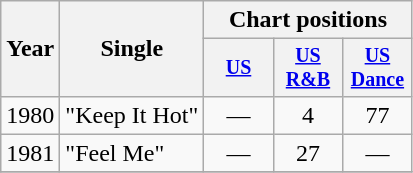<table class="wikitable" style="text-align:center;">
<tr>
<th rowspan="2">Year</th>
<th rowspan="2">Single</th>
<th colspan="3">Chart positions</th>
</tr>
<tr style="font-size:smaller;">
<th width="40"><a href='#'>US</a></th>
<th width="40"><a href='#'>US<br>R&B</a></th>
<th width="40"><a href='#'>US<br>Dance</a></th>
</tr>
<tr>
<td rowspan="1">1980</td>
<td align="left">"Keep It Hot"</td>
<td>—</td>
<td>4</td>
<td>77</td>
</tr>
<tr>
<td rowspan="1">1981</td>
<td align="left">"Feel Me"</td>
<td>—</td>
<td>27</td>
<td>—</td>
</tr>
<tr>
</tr>
</table>
